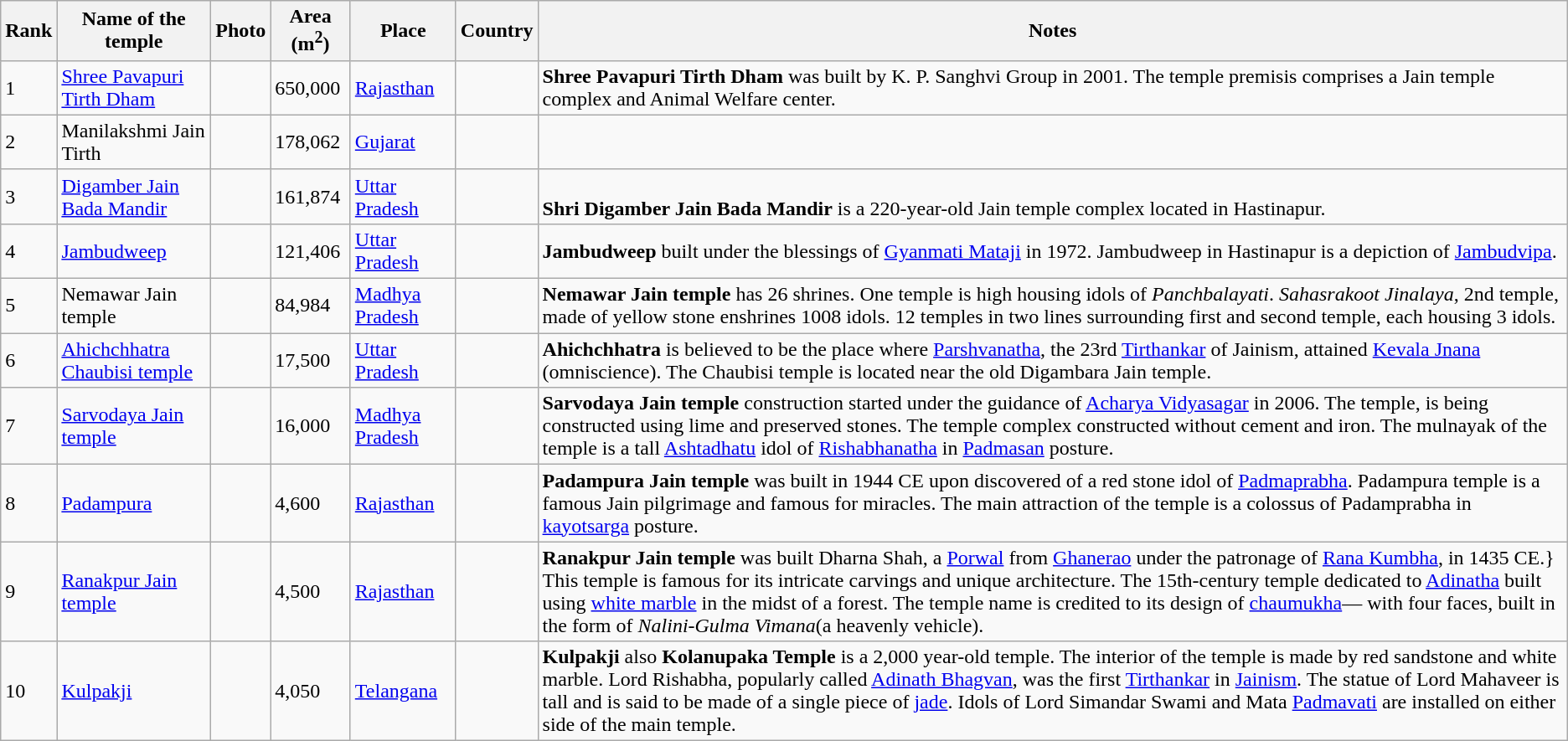<table class="wikitable sortable">
<tr>
<th>Rank</th>
<th scope="col">Name of the temple</th>
<th scope="col" class="unsortable">Photo</th>
<th scope="col">Area (m<sup>2</sup>)</th>
<th scope="col">Place</th>
<th scope="col">Country</th>
<th>Notes</th>
</tr>
<tr>
<td>1</td>
<td><a href='#'>Shree Pavapuri Tirth Dham</a></td>
<td></td>
<td>650,000</td>
<td><a href='#'>Rajasthan</a></td>
<td></td>
<td><strong>Shree Pavapuri Tirth Dham</strong> was built by K. P. Sanghvi Group in 2001. The temple premisis comprises a Jain temple complex and Animal Welfare center.</td>
</tr>
<tr>
<td>2</td>
<td>Manilakshmi Jain Tirth</td>
<td></td>
<td>178,062</td>
<td><a href='#'>Gujarat</a></td>
<td></td>
<td></td>
</tr>
<tr>
<td>3</td>
<td><a href='#'>Digamber Jain Bada Mandir</a></td>
<td></td>
<td>161,874</td>
<td><a href='#'>Uttar Pradesh</a></td>
<td></td>
<td><br><strong>Shri Digamber Jain Bada Mandir</strong> is a 220-year-old Jain temple complex located in Hastinapur.</td>
</tr>
<tr>
<td>4</td>
<td><a href='#'>Jambudweep</a></td>
<td></td>
<td>121,406</td>
<td><a href='#'>Uttar Pradesh</a></td>
<td></td>
<td><strong>Jambudweep</strong> built under the blessings of <a href='#'>Gyanmati Mataji</a> in 1972. Jambudweep in Hastinapur is a depiction of <a href='#'>Jambudvipa</a>.</td>
</tr>
<tr>
<td>5</td>
<td>Nemawar Jain temple</td>
<td></td>
<td>84,984</td>
<td><a href='#'>Madhya Pradesh</a></td>
<td></td>
<td><strong>Nemawar Jain temple</strong> has 26 shrines. One temple is  high housing idols of <em>Panchbalayati</em>. <em>Sahasrakoot Jinalaya</em>, 2nd temple, made of yellow stone enshrines 1008 idols. 12 temples in two lines surrounding first and second temple, each housing 3 idols.</td>
</tr>
<tr>
<td>6</td>
<td><a href='#'>Ahichchhatra Chaubisi temple</a></td>
<td></td>
<td>17,500</td>
<td><a href='#'>Uttar Pradesh</a></td>
<td></td>
<td><strong>Ahichchhatra</strong> is believed to be the place where <a href='#'>Parshvanatha</a>, the 23rd <a href='#'>Tirthankar</a> of Jainism, attained <a href='#'>Kevala Jnana</a> (omniscience). The Chaubisi temple is located near the old Digambara Jain temple.</td>
</tr>
<tr>
<td>7</td>
<td><a href='#'>Sarvodaya Jain temple</a></td>
<td></td>
<td>16,000</td>
<td><a href='#'>Madhya Pradesh</a></td>
<td></td>
<td><strong>Sarvodaya Jain temple</strong> construction started under the guidance of <a href='#'>Acharya Vidyasagar</a> in 2006. The temple, is being constructed using lime and preserved stones. The temple complex constructed without cement and iron. The mulnayak of the temple is a  tall <a href='#'>Ashtadhatu</a> idol of <a href='#'>Rishabhanatha</a> in <a href='#'>Padmasan</a> posture.</td>
</tr>
<tr>
<td>8</td>
<td><a href='#'>Padampura</a></td>
<td></td>
<td>4,600</td>
<td><a href='#'>Rajasthan</a></td>
<td></td>
<td><strong>Padampura Jain temple</strong> was built in 1944 CE upon discovered of a red stone idol of <a href='#'>Padmaprabha</a>. Padampura temple is a famous Jain pilgrimage and famous for miracles. The main attraction of the temple is a  colossus of Padamprabha in <a href='#'>kayotsarga</a> posture.</td>
</tr>
<tr>
<td>9</td>
<td><a href='#'>Ranakpur Jain temple</a></td>
<td></td>
<td>4,500</td>
<td><a href='#'>Rajasthan</a></td>
<td></td>
<td><strong>Ranakpur Jain temple</strong> was built Dharna Shah, a <a href='#'>Porwal</a> from <a href='#'>Ghanerao</a> under the patronage of <a href='#'>Rana Kumbha</a>, in 1435 CE.} This temple is famous for its intricate carvings and unique architecture. The 15th-century temple dedicated to <a href='#'>Adinatha</a> built using <a href='#'>white marble</a> in the midst of a forest. The temple name is credited to its design of <a href='#'>chaumukha</a>— with four faces, built in the form of <em>Nalini-Gulma Vimana</em>(a heavenly vehicle).</td>
</tr>
<tr>
<td>10</td>
<td><a href='#'>Kulpakji</a></td>
<td></td>
<td>4,050</td>
<td><a href='#'>Telangana</a></td>
<td></td>
<td><strong>Kulpakji</strong> also <strong>Kolanupaka Temple</strong> is a 2,000 year-old temple. The interior of the temple is made by red sandstone and white marble. Lord Rishabha, popularly called <a href='#'>Adinath Bhagvan</a>, was the first <a href='#'>Tirthankar</a> in <a href='#'>Jainism</a>. The statue of Lord Mahaveer is  tall and is said to be made of a single piece of <a href='#'>jade</a>. Idols of Lord Simandar Swami and Mata <a href='#'>Padmavati</a> are installed on either side of the main temple.</td>
</tr>
</table>
